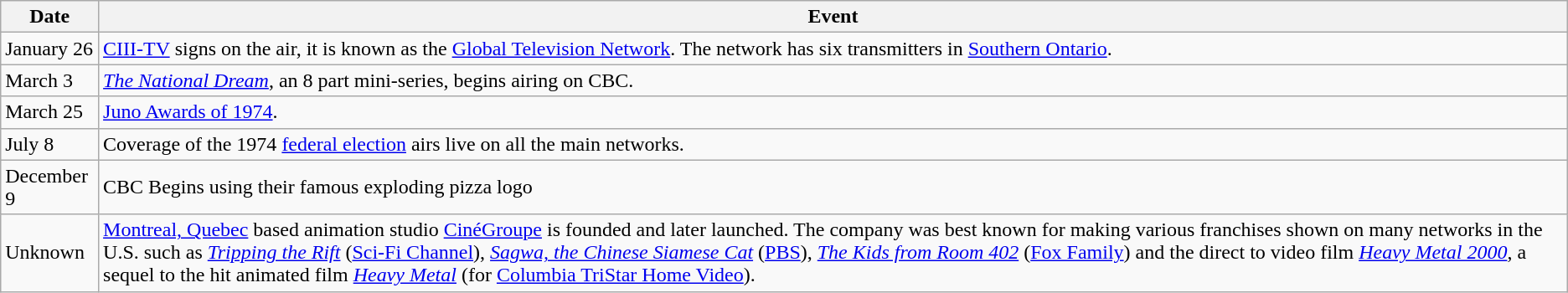<table class="wikitable">
<tr>
<th>Date</th>
<th>Event</th>
</tr>
<tr>
<td>January 26</td>
<td><a href='#'>CIII-TV</a> signs on the air, it is known as the <a href='#'>Global Television Network</a>. The network has six transmitters in <a href='#'>Southern Ontario</a>.</td>
</tr>
<tr>
<td>March 3</td>
<td><em><a href='#'>The National Dream</a></em>, an 8 part mini-series, begins airing on CBC.</td>
</tr>
<tr>
<td>March 25</td>
<td><a href='#'>Juno Awards of 1974</a>.</td>
</tr>
<tr>
<td>July 8</td>
<td>Coverage of the 1974 <a href='#'>federal election</a> airs live on all the main networks.</td>
</tr>
<tr>
<td>December 9</td>
<td>CBC Begins using their famous exploding pizza logo</td>
</tr>
<tr>
<td>Unknown</td>
<td><a href='#'>Montreal, Quebec</a> based animation studio <a href='#'>CinéGroupe</a> is founded and later launched. The company was best known for making various franchises shown on many networks in the U.S. such as <em><a href='#'>Tripping the Rift</a></em> (<a href='#'>Sci-Fi Channel</a>), <em><a href='#'>Sagwa, the Chinese Siamese Cat</a></em> (<a href='#'>PBS</a>), <em><a href='#'>The Kids from Room 402</a></em> (<a href='#'>Fox Family</a>) and the direct to video film <em><a href='#'>Heavy Metal 2000</a></em>, a sequel to the hit animated film <em><a href='#'>Heavy Metal</a></em> (for <a href='#'>Columbia TriStar Home Video</a>).</td>
</tr>
</table>
